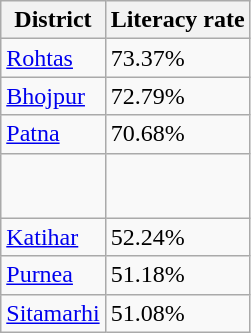<table class=wikitable>
<tr>
<th>District</th>
<th>Literacy rate</th>
</tr>
<tr>
<td><a href='#'>Rohtas</a></td>
<td>73.37%</td>
</tr>
<tr>
<td><a href='#'>Bhojpur</a></td>
<td>72.79%</td>
</tr>
<tr>
<td><a href='#'>Patna</a></td>
<td>70.68%</td>
</tr>
<tr>
<td> </td>
<td><br><br></td>
</tr>
<tr>
<td><a href='#'>Katihar</a></td>
<td>52.24%</td>
</tr>
<tr>
<td><a href='#'>Purnea</a></td>
<td>51.18%</td>
</tr>
<tr>
<td><a href='#'>Sitamarhi</a></td>
<td>51.08%</td>
</tr>
</table>
